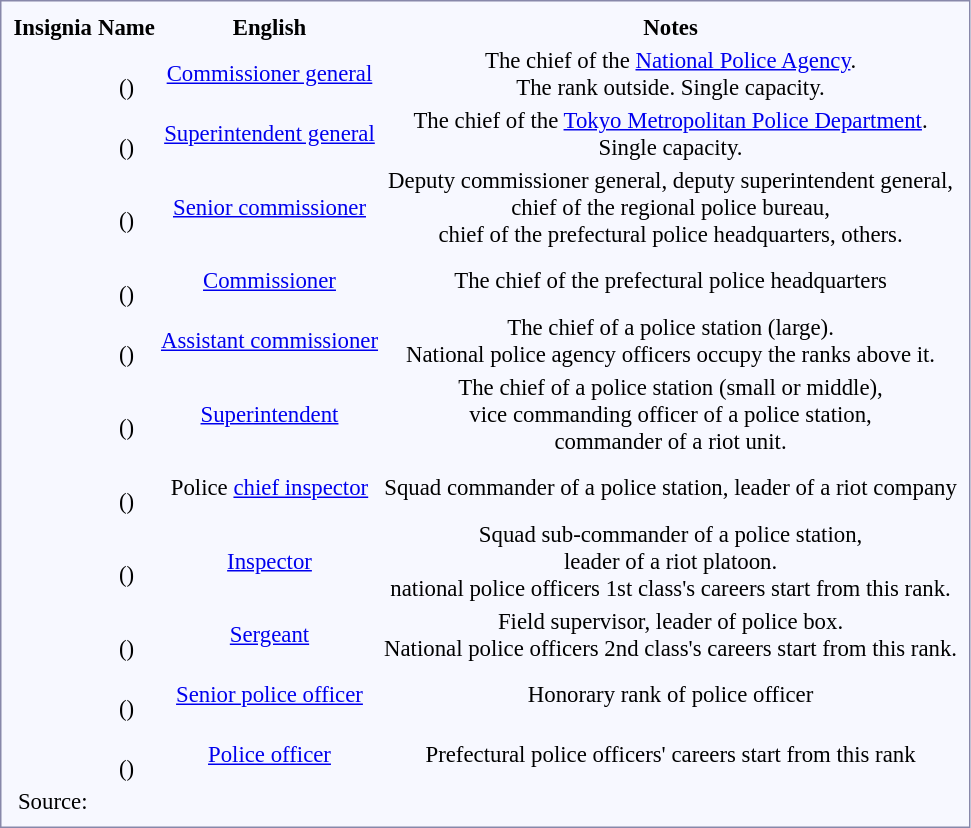<table style="border:1px solid #8888aa; background-color:#f7f8ff; padding:5px; font-size:95%; margin: 0px 12px 12px 0px;">
<tr style="text-align:center;">
<th>Insignia</th>
<th>Name</th>
<th>English</th>
<th>Notes</th>
</tr>
<tr style="text-align:center;">
<td></td>
<td><br>()</td>
<td><a href='#'>Commissioner general</a></td>
<td>The chief of the <a href='#'>National Police Agency</a>.<br>The rank outside. Single capacity.</td>
</tr>
<tr style="text-align:center;">
<td></td>
<td><br>()</td>
<td><a href='#'>Superintendent general</a></td>
<td>The chief of the <a href='#'>Tokyo Metropolitan Police Department</a>.<br>Single capacity.</td>
</tr>
<tr style="text-align:center;">
<td></td>
<td><br>()</td>
<td><a href='#'>Senior commissioner</a></td>
<td>Deputy commissioner general, deputy superintendent general,<br>chief of the regional police bureau,<br>chief of the prefectural police headquarters, others.</td>
</tr>
<tr style="text-align:center;">
<td></td>
<td><br>()</td>
<td><a href='#'>Commissioner</a></td>
<td>The chief of the prefectural police headquarters</td>
</tr>
<tr style="text-align:center;">
<td></td>
<td><br>()</td>
<td><a href='#'>Assistant commissioner</a></td>
<td>The chief of a police station (large).<br>National police agency officers occupy the ranks above it.</td>
</tr>
<tr style="text-align:center;">
<td></td>
<td><br>()</td>
<td><a href='#'>Superintendent</a></td>
<td>The chief of a police station (small or middle),<br>vice commanding officer of a police station,<br>commander of a riot unit.</td>
</tr>
<tr style="text-align:center;">
<td></td>
<td><br>()</td>
<td>Police <a href='#'>chief inspector</a></td>
<td>Squad commander of a police station, leader of a riot company</td>
</tr>
<tr style="text-align:center;">
<td></td>
<td><br>()</td>
<td><a href='#'>Inspector</a></td>
<td>Squad sub-commander of a police station,<br>leader of a riot platoon.<br>national police officers 1st class's careers start from this rank.</td>
</tr>
<tr style="text-align:center;">
<td></td>
<td><br>()</td>
<td><a href='#'>Sergeant</a></td>
<td>Field supervisor, leader of police box.<br>National police officers 2nd class's careers start from this rank.</td>
</tr>
<tr style="text-align:center;">
<td></td>
<td><br>()</td>
<td><a href='#'>Senior police officer</a></td>
<td>Honorary rank of police officer</td>
</tr>
<tr style="text-align:center;">
<td></td>
<td><br>()</td>
<td><a href='#'>Police officer</a></td>
<td>Prefectural police officers' careers start from this rank</td>
</tr>
<tr style="text-align:center;">
<td>Source:</td>
</tr>
</table>
